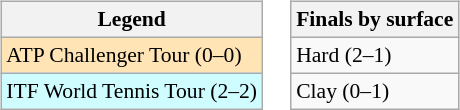<table>
<tr valign=top>
<td><br><table class=wikitable style=font-size:90%>
<tr>
<th>Legend</th>
</tr>
<tr bgcolor=moccasin>
<td>ATP Challenger Tour (0–0)</td>
</tr>
<tr bgcolor=cffcff>
<td>ITF World Tennis Tour (2–2)</td>
</tr>
</table>
</td>
<td><br><table class=wikitable style=font-size:90%>
<tr>
<th>Finals by surface</th>
</tr>
<tr>
<td>Hard (2–1)</td>
</tr>
<tr>
<td>Clay (0–1)</td>
</tr>
</table>
</td>
</tr>
</table>
